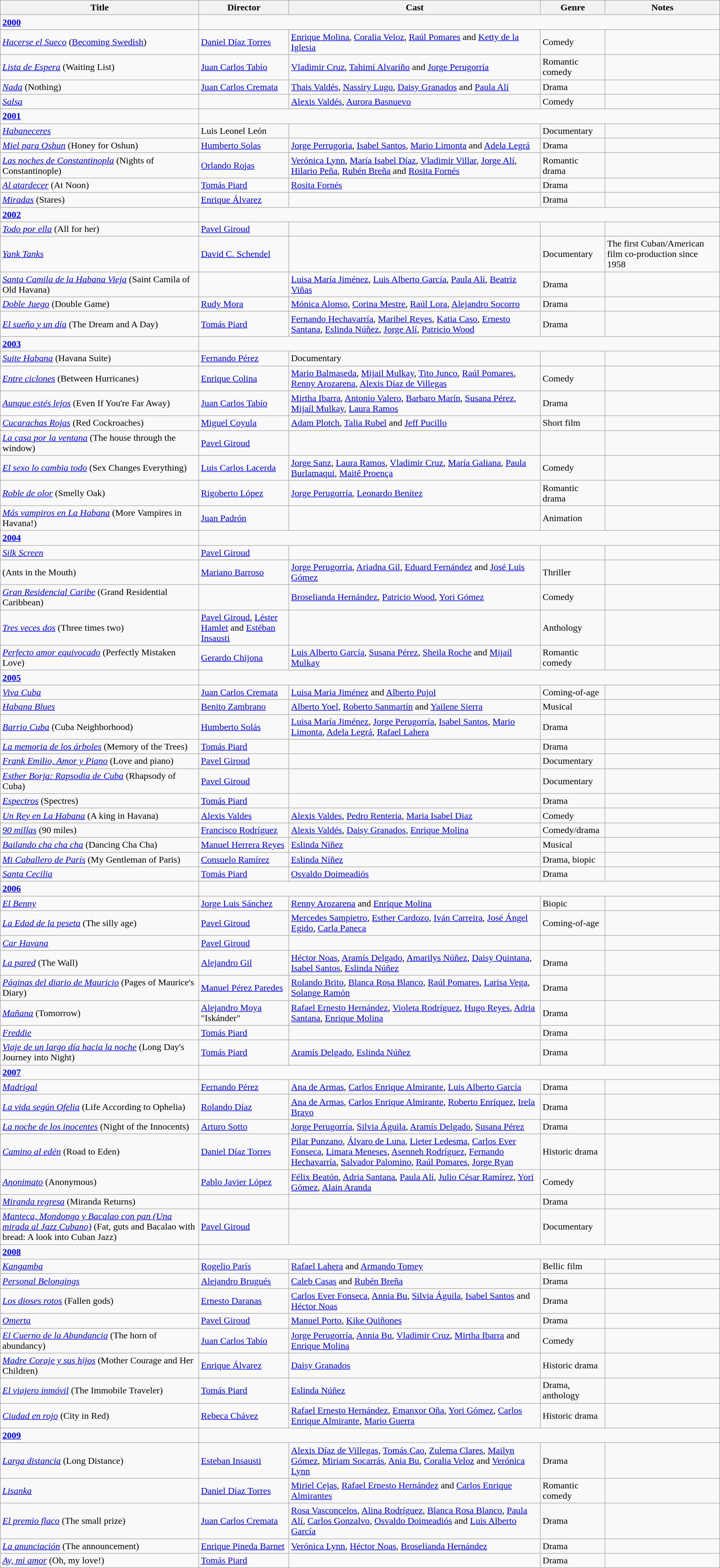<table class="wikitable">
<tr>
<th>Title</th>
<th>Director</th>
<th>Cast</th>
<th>Genre</th>
<th>Notes</th>
</tr>
<tr>
<td><strong><a href='#'>2000</a></strong></td>
</tr>
<tr>
<td><em><a href='#'>Hacerse el Sueco</a></em> (<a href='#'>Becoming Swedish</a>)</td>
<td><a href='#'>Daniel Díaz Torres</a></td>
<td><a href='#'>Enrique Molina</a>, <a href='#'>Coralia Veloz</a>, <a href='#'>Raúl Pomares</a> and <a href='#'>Ketty de la Iglesia</a></td>
<td>Comedy</td>
<td></td>
</tr>
<tr>
<td><em><a href='#'>Lista de Espera</a></em> (Waiting List)</td>
<td><a href='#'>Juan Carlos Tabío</a></td>
<td><a href='#'>Vladimir Cruz</a>, <a href='#'>Tahimí Alvariño</a> and <a href='#'>Jorge Perugorría</a></td>
<td>Romantic comedy</td>
<td></td>
</tr>
<tr>
<td><em><a href='#'>Nada</a></em> (Nothing)</td>
<td><a href='#'>Juan Carlos Cremata</a></td>
<td><a href='#'>Thais Valdés</a>, <a href='#'>Nassiry Lugo</a>, <a href='#'>Daisy Granados</a> and <a href='#'>Paula Alí</a></td>
<td>Drama</td>
<td></td>
</tr>
<tr>
<td><em><a href='#'>Salsa</a></em></td>
<td></td>
<td><a href='#'>Alexis Valdés</a>, <a href='#'>Aurora Basnuevo</a></td>
<td>Comedy</td>
<td></td>
</tr>
<tr>
<td><strong><a href='#'>2001</a></strong></td>
</tr>
<tr>
<td><em><a href='#'>Habaneceres</a></em></td>
<td>Luis Leonel León  </td>
<td></td>
<td>Documentary</td>
<td></td>
</tr>
<tr>
<td><em><a href='#'>Miel para Oshun</a></em> (Honey for Oshun)</td>
<td><a href='#'>Humberto Solas</a></td>
<td><a href='#'>Jorge Perrugoria</a>, <a href='#'>Isabel Santos</a>, <a href='#'>Mario Limonta</a> and <a href='#'>Adela Legrá</a></td>
<td>Drama</td>
<td></td>
</tr>
<tr>
<td><em><a href='#'>Las noches de Constantinopla</a></em> (Nights of Constantinople)</td>
<td><a href='#'>Orlando Rojas</a></td>
<td><a href='#'>Verónica Lynn</a>, <a href='#'>María Isabel Díaz</a>, <a href='#'>Vladimir Villar</a>, <a href='#'>Jorge Alí</a>, <a href='#'>Hilario Peña</a>, <a href='#'>Rubén Breña</a> and <a href='#'>Rosita Fornés</a></td>
<td>Romantic drama</td>
<td></td>
</tr>
<tr>
<td><em><a href='#'>Al atardecer</a></em> (At Noon)</td>
<td><a href='#'>Tomás Piard</a></td>
<td><a href='#'>Rosita Fornés</a></td>
<td>Drama</td>
<td></td>
</tr>
<tr>
<td><em><a href='#'>Miradas</a></em> (Stares)</td>
<td><a href='#'>Enrique Álvarez</a></td>
<td></td>
<td>Drama</td>
<td></td>
</tr>
<tr>
<td><strong><a href='#'>2002</a></strong></td>
</tr>
<tr>
<td><em><a href='#'>Todo por ella</a></em> (All for her)</td>
<td><a href='#'>Pavel Giroud</a></td>
<td></td>
<td></td>
<td></td>
</tr>
<tr>
<td><em><a href='#'>Yank Tanks</a></em></td>
<td><a href='#'>David C. Schendel</a></td>
<td></td>
<td>Documentary</td>
<td>The first Cuban/American film co-production since 1958</td>
</tr>
<tr>
<td><em><a href='#'>Santa Camila de la Habana Vieja</a></em> (Saint Camila of Old Havana)</td>
<td></td>
<td><a href='#'>Luisa María Jiménez</a>, <a href='#'>Luis Alberto García</a>, <a href='#'>Paula Alí</a>, <a href='#'>Beatriz Viñas</a></td>
<td>Drama</td>
<td></td>
</tr>
<tr>
<td><em><a href='#'>Doble Juego</a></em> (Double Game)</td>
<td><a href='#'>Rudy Mora</a></td>
<td><a href='#'>Mónica Alonso</a>, <a href='#'>Corina Mestre</a>, <a href='#'>Raúl Lora</a>, <a href='#'>Alejandro Socorro</a></td>
<td>Drama</td>
<td></td>
</tr>
<tr>
<td><em><a href='#'>El sueño y un día</a></em> (The Dream and A Day)</td>
<td><a href='#'>Tomás Piard</a></td>
<td><a href='#'>Fernando Hechavarría</a>, <a href='#'>Maribel Reyes</a>, <a href='#'>Katia Caso</a>, <a href='#'>Ernesto Santana</a>, <a href='#'>Eslinda Núñez</a>, <a href='#'>Jorge Alí</a>, <a href='#'>Patricio Wood</a></td>
<td>Drama</td>
<td></td>
</tr>
<tr>
<td><strong><a href='#'>2003</a></strong></td>
</tr>
<tr>
<td><em><a href='#'>Suite Habana</a></em> (Havana Suite)</td>
<td><a href='#'>Fernando Pérez</a></td>
<td>Documentary</td>
<td></td>
<td></td>
</tr>
<tr>
<td><em><a href='#'>Entre ciclones</a></em> (Between Hurricanes)</td>
<td><a href='#'>Enrique Colina</a></td>
<td><a href='#'>Mario Balmaseda</a>, <a href='#'>Mijail Mulkay</a>, <a href='#'>Tito Junco</a>, <a href='#'>Raúl Pomares</a>, <a href='#'>Renny Arozarena</a>, <a href='#'>Alexis Díaz de Villegas</a></td>
<td>Comedy</td>
<td></td>
</tr>
<tr>
<td><em><a href='#'>Aunque estés lejos</a></em> (Even If You're Far Away)</td>
<td><a href='#'>Juan Carlos Tabío</a></td>
<td><a href='#'>Mirtha Ibarra</a>, <a href='#'>Antonio Valero</a>, <a href='#'>Barbaro Marín</a>, <a href='#'>Susana Pérez</a>, <a href='#'>Mijaíl Mulkay</a>, <a href='#'>Laura Ramos</a></td>
<td>Drama</td>
<td></td>
</tr>
<tr>
<td><em><a href='#'>Cucarachas Rojas</a></em> (Red Cockroaches)</td>
<td><a href='#'>Miguel Coyula</a></td>
<td><a href='#'>Adam Plotch</a>, <a href='#'>Talia Rubel</a> and <a href='#'>Jeff Pucillo</a></td>
<td>Short film</td>
<td></td>
</tr>
<tr>
<td><em><a href='#'>La casa por la ventana</a></em> (The house through the window)</td>
<td><a href='#'>Pavel Giroud</a></td>
<td></td>
<td></td>
<td></td>
</tr>
<tr>
<td><em><a href='#'>El sexo lo cambia todo</a></em> (Sex Changes Everything)</td>
<td><a href='#'>Luis Carlos Lacerda</a></td>
<td><a href='#'>Jorge Sanz</a>, <a href='#'>Laura Ramos</a>, <a href='#'>Vladimir Cruz</a>, <a href='#'>María Galiana</a>, <a href='#'>Paula Burlamaqui</a>, <a href='#'>Maitê Proença</a></td>
<td>Comedy</td>
<td></td>
</tr>
<tr>
<td><em><a href='#'>Roble de olor</a></em> (Smelly Oak)</td>
<td><a href='#'>Rigoberto López</a></td>
<td><a href='#'>Jorge Perugorría</a>, <a href='#'>Leonardo Benítez</a></td>
<td>Romantic drama</td>
<td></td>
</tr>
<tr>
<td><em><a href='#'>Más vampiros en La Habana</a></em> (More Vampires in Havana!)</td>
<td><a href='#'>Juan Padrón</a></td>
<td></td>
<td>Animation</td>
<td></td>
</tr>
<tr>
<td><strong><a href='#'>2004</a></strong></td>
</tr>
<tr>
<td><em><a href='#'>Silk Screen</a></em></td>
<td><a href='#'>Pavel Giroud</a></td>
<td></td>
<td></td>
<td></td>
</tr>
<tr>
<td><em></em> (Ants in the Mouth)</td>
<td><a href='#'>Mariano Barroso</a></td>
<td><a href='#'>Jorge Perugorría</a>, <a href='#'>Ariadna Gil</a>, <a href='#'>Eduard Fernández</a> and <a href='#'>José Luis Gómez</a></td>
<td>Thriller</td>
<td></td>
</tr>
<tr>
<td><em><a href='#'>Gran Residencial Caribe</a></em> (Grand Residential Caribbean)</td>
<td></td>
<td><a href='#'>Broselianda Hernández</a>, <a href='#'>Patricio Wood</a>, <a href='#'>Yori Gómez</a></td>
<td>Comedy</td>
<td></td>
</tr>
<tr>
<td><em><a href='#'>Tres veces dos</a></em> (Three times two)</td>
<td><a href='#'>Pavel Giroud</a>, <a href='#'>Léster Hamlet</a> and <a href='#'>Estéban Insausti</a></td>
<td></td>
<td>Anthology</td>
<td></td>
</tr>
<tr>
<td><em><a href='#'>Perfecto amor equivocado</a></em> (Perfectly Mistaken Love)</td>
<td><a href='#'>Gerardo Chijona</a></td>
<td><a href='#'>Luis Alberto García</a>, <a href='#'>Susana Pérez</a>, <a href='#'>Sheila Roche</a> and <a href='#'>Mijaíl Mulkay</a></td>
<td>Romantic comedy</td>
<td></td>
</tr>
<tr>
<td><strong><a href='#'>2005</a></strong></td>
</tr>
<tr>
<td><em><a href='#'>Viva Cuba</a></em></td>
<td><a href='#'>Juan Carlos Cremata</a></td>
<td><a href='#'>Luisa Maria Jiménez</a> and <a href='#'>Alberto Pujol</a></td>
<td>Coming-of-age</td>
<td></td>
</tr>
<tr>
<td><em><a href='#'>Habana Blues</a></em></td>
<td><a href='#'>Benito Zambrano</a></td>
<td><a href='#'>Alberto Yoel</a>, <a href='#'>Roberto Sanmartín</a> and <a href='#'>Yailene Sierra</a></td>
<td>Musical</td>
<td></td>
</tr>
<tr>
<td><em><a href='#'>Barrio Cuba</a></em> (Cuba Neighborhood)</td>
<td><a href='#'>Humberto Solás</a></td>
<td><a href='#'>Luisa María Jiménez</a>, <a href='#'>Jorge Perugorría</a>, <a href='#'>Isabel Santos</a>, <a href='#'>Mario Limonta</a>, <a href='#'>Adela Legrá</a>, <a href='#'>Rafael Lahera</a></td>
<td>Drama</td>
<td></td>
</tr>
<tr>
<td><em><a href='#'>La memoria de los árboles</a></em> (Memory of the Trees)</td>
<td><a href='#'>Tomás Piard</a></td>
<td></td>
<td>Drama</td>
<td></td>
</tr>
<tr>
<td><em><a href='#'>Frank Emilio, Amor y Piano</a></em> (Love and piano)</td>
<td><a href='#'>Pavel Giroud</a></td>
<td></td>
<td>Documentary</td>
<td></td>
</tr>
<tr>
<td><em><a href='#'>Esther Borja: Rapsodia de Cuba</a></em> (Rhapsody of Cuba)</td>
<td><a href='#'>Pavel Giroud</a></td>
<td></td>
<td>Documentary</td>
<td></td>
</tr>
<tr>
<td><em><a href='#'>Espectros</a></em> (Spectres)</td>
<td><a href='#'>Tomás Piard</a></td>
<td></td>
<td>Drama</td>
<td></td>
</tr>
<tr>
<td><em><a href='#'>Un Rey en La Habana</a></em> (A king in Havana)</td>
<td><a href='#'>Alexis Valdes</a></td>
<td><a href='#'>Alexis Valdes</a>, <a href='#'>Pedro Renteria</a>, <a href='#'>Maria Isabel Diaz</a></td>
<td>Comedy</td>
<td></td>
</tr>
<tr>
<td><em><a href='#'>90 millas</a></em> (90 miles)</td>
<td><a href='#'>Francisco Rodríguez</a></td>
<td><a href='#'>Alexis Valdés</a>, <a href='#'>Daisy Granados</a>, <a href='#'>Enrique Molina</a></td>
<td>Comedy/drama</td>
<td></td>
</tr>
<tr>
<td><em><a href='#'>Bailando cha cha cha</a></em> (Dancing Cha Cha)</td>
<td><a href='#'>Manuel Herrera Reyes</a></td>
<td><a href='#'>Eslinda Níñez</a></td>
<td>Musical</td>
<td></td>
</tr>
<tr>
<td><em><a href='#'>Mi Caballero de París</a></em> (My Gentleman of Paris)</td>
<td><a href='#'>Consuelo Ramírez</a></td>
<td><a href='#'>Eslinda Níñez</a></td>
<td>Drama, biopic</td>
<td></td>
</tr>
<tr>
<td><em><a href='#'>Santa Cecilia</a></em></td>
<td><a href='#'>Tomás Piard</a></td>
<td><a href='#'>Osvaldo Doimeadiós</a></td>
<td>Drama</td>
<td></td>
</tr>
<tr>
<td><strong><a href='#'>2006</a></strong></td>
</tr>
<tr>
<td><em><a href='#'>El Benny</a></em></td>
<td><a href='#'>Jorge Luis Sánchez</a></td>
<td><a href='#'>Renny Arozarena</a> and <a href='#'>Enrique Molina</a></td>
<td>Biopic</td>
<td></td>
</tr>
<tr>
<td><em><a href='#'>La Edad de la peseta</a></em> (The silly age)</td>
<td><a href='#'>Pavel Giroud</a></td>
<td><a href='#'>Mercedes Sampietro</a>, <a href='#'>Esther Cardozo</a>, <a href='#'>Iván Carreira</a>, <a href='#'>José Ángel Egido</a>, <a href='#'>Carla Paneca</a></td>
<td>Coming-of-age</td>
<td></td>
</tr>
<tr>
<td><em><a href='#'>Car Havana</a></em></td>
<td><a href='#'>Pavel Giroud</a></td>
<td></td>
<td></td>
<td></td>
</tr>
<tr>
<td><em><a href='#'>La pared</a></em> (The Wall)</td>
<td><a href='#'>Alejandro Gil</a></td>
<td><a href='#'>Héctor Noas</a>, <a href='#'>Aramís Delgado</a>, <a href='#'>Amarilys Núñez</a>, <a href='#'>Daisy Quintana</a>, <a href='#'>Isabel Santos</a>, <a href='#'>Eslinda Núñez</a></td>
<td>Drama</td>
<td></td>
</tr>
<tr>
<td><em><a href='#'>Páginas del diario de Mauricio</a></em> (Pages of Maurice's Diary)</td>
<td><a href='#'>Manuel Pérez Paredes</a></td>
<td><a href='#'>Rolando Brito</a>, <a href='#'>Blanca Rosa Blanco</a>, <a href='#'>Raúl Pomares</a>, <a href='#'>Larisa Vega</a>, <a href='#'>Solange Ramón</a></td>
<td>Drama</td>
<td></td>
</tr>
<tr>
<td><em><a href='#'>Mañana</a></em> (Tomorrow)</td>
<td><a href='#'>Alejandro Moya</a> "Iskánder"</td>
<td><a href='#'>Rafael Ernesto Hernández</a>, <a href='#'>Violeta Rodríguez</a>, <a href='#'>Hugo Reyes</a>, <a href='#'>Adria Santana</a>, <a href='#'>Enrique Molina</a></td>
<td>Drama</td>
<td></td>
</tr>
<tr>
<td><em><a href='#'>Freddie</a></em></td>
<td><a href='#'>Tomás Piard</a></td>
<td></td>
<td>Drama</td>
<td></td>
</tr>
<tr>
<td><em><a href='#'>Viaje de un largo día hacia la noche</a></em> (Long Day's Journey into Night)</td>
<td><a href='#'>Tomás Piard</a></td>
<td><a href='#'>Aramís Delgado</a>, <a href='#'>Eslinda Núñez</a></td>
<td>Drama</td>
<td></td>
</tr>
<tr>
<td><strong><a href='#'>2007</a></strong></td>
</tr>
<tr>
<td><em><a href='#'>Madrigal</a></em></td>
<td><a href='#'>Fernando Pérez</a></td>
<td><a href='#'>Ana de Armas</a>, <a href='#'>Carlos Enrique Almirante</a>, <a href='#'>Luis Alberto García</a></td>
<td>Drama</td>
<td></td>
</tr>
<tr>
<td><em><a href='#'>La vida según Ofelia</a></em> (Life According to Ophelia)</td>
<td><a href='#'>Rolando Díaz</a></td>
<td><a href='#'>Ana de Armas</a>, <a href='#'>Carlos Enrique Almirante</a>, <a href='#'>Roberto Enríquez</a>, <a href='#'>Irela Bravo</a></td>
<td>Drama</td>
<td></td>
</tr>
<tr>
<td><em><a href='#'>La noche de los inocentes</a></em> (Night of the Innocents)</td>
<td><a href='#'>Arturo Sotto</a></td>
<td><a href='#'>Jorge Perugorría</a>, <a href='#'>Silvia Águila</a>, <a href='#'>Aramís Delgado</a>, <a href='#'>Susana Pérez</a></td>
<td>Drama</td>
<td></td>
</tr>
<tr>
<td><em><a href='#'>Camino al edén</a></em> (Road to Eden)</td>
<td><a href='#'>Daniel Díaz Torres</a></td>
<td><a href='#'>Pilar Punzano</a>, <a href='#'>Álvaro de Luna</a>, <a href='#'>Lieter Ledesma</a>, <a href='#'>Carlos Ever Fonseca</a>, <a href='#'>Limara Meneses</a>, <a href='#'>Asenneh Rodríguez</a>, <a href='#'>Fernando Hechavarría</a>, <a href='#'>Salvador Palomino</a>, <a href='#'>Raúl Pomares</a>, <a href='#'>Jorge Ryan</a></td>
<td>Historic drama</td>
<td></td>
</tr>
<tr>
<td><em><a href='#'>Anonimato</a></em> (Anonymous)</td>
<td><a href='#'>Pablo Javier López</a></td>
<td><a href='#'>Félix Beatón</a>, <a href='#'>Adria Santana</a>, <a href='#'>Paula Alí</a>, <a href='#'>Julio César Ramírez</a>, <a href='#'>Yori Gómez</a>, <a href='#'>Alain Aranda</a></td>
<td>Comedy</td>
<td></td>
</tr>
<tr>
<td><em><a href='#'>Miranda regresa</a></em> (Miranda Returns)</td>
<td></td>
<td></td>
<td>Drama</td>
<td></td>
</tr>
<tr>
<td><em><a href='#'>Manteca, Mondongo y Bacalao con pan (Una mirada al Jazz Cubano)</a></em> (Fat, guts and Bacalao with bread: A look into Cuban Jazz)</td>
<td><a href='#'>Pavel Giroud</a></td>
<td></td>
<td>Documentary</td>
<td></td>
</tr>
<tr>
<td><strong><a href='#'>2008</a></strong></td>
</tr>
<tr>
<td><em><a href='#'>Kangamba</a></em></td>
<td><a href='#'>Rogelio París</a></td>
<td><a href='#'>Rafael Lahera</a> and <a href='#'>Armando Tomey</a></td>
<td>Bellic film</td>
<td></td>
</tr>
<tr>
<td><em><a href='#'>Personal Belongings</a></em></td>
<td><a href='#'>Alejandro Brugués</a></td>
<td><a href='#'>Caleb Casas</a> and <a href='#'>Rubén Breña</a></td>
<td>Drama</td>
<td></td>
</tr>
<tr>
<td><em><a href='#'>Los dioses rotos</a></em> (Fallen gods)</td>
<td><a href='#'>Ernesto Daranas</a></td>
<td><a href='#'>Carlos Ever Fonseca</a>, <a href='#'>Annia Bu</a>, <a href='#'>Silvia Águila</a>, <a href='#'>Isabel Santos</a> and <a href='#'>Héctor Noas</a></td>
<td>Drama</td>
<td></td>
</tr>
<tr>
<td><em><a href='#'>Omerta</a></em></td>
<td><a href='#'>Pavel Giroud</a></td>
<td><a href='#'>Manuel Porto</a>, <a href='#'>Kike Quiñones</a></td>
<td>Drama</td>
<td></td>
</tr>
<tr>
<td><em><a href='#'>El Cuerno de la Abundancia</a></em> (The horn of abundancy)</td>
<td><a href='#'>Juan Carlos Tabío</a></td>
<td><a href='#'>Jorge Perugorría</a>, <a href='#'>Annia Bu</a>, <a href='#'>Vladimir Cruz</a>, <a href='#'>Mirtha Ibarra</a> and <a href='#'>Enrique Molina</a></td>
<td>Comedy</td>
<td></td>
</tr>
<tr>
<td><em><a href='#'>Madre Coraje y sus hijos</a></em> (Mother Courage and Her Children)</td>
<td><a href='#'>Enrique Álvarez</a></td>
<td><a href='#'>Daisy Granados</a></td>
<td>Historic drama</td>
<td></td>
</tr>
<tr>
<td><em><a href='#'>El viajero inmóvil</a></em> (The Immobile Traveler)</td>
<td><a href='#'>Tomás Piard</a></td>
<td><a href='#'>Eslinda Núñez</a></td>
<td>Drama, anthology</td>
<td></td>
</tr>
<tr>
<td><em><a href='#'>Ciudad en rojo</a></em> (City in Red)</td>
<td><a href='#'>Rebeca Chávez</a></td>
<td><a href='#'>Rafael Ernesto Hernández</a>, <a href='#'>Emanxor Oña</a>, <a href='#'>Yori Gómez</a>, <a href='#'>Carlos Enrique Almirante</a>, <a href='#'>Mario Guerra</a></td>
<td>Historic drama</td>
<td></td>
</tr>
<tr>
<td><strong><a href='#'>2009</a></strong></td>
</tr>
<tr>
<td><em><a href='#'>Larga distancia</a></em> (Long Distance)</td>
<td><a href='#'>Esteban Insausti</a></td>
<td><a href='#'>Alexis Díaz de Villegas</a>, <a href='#'>Tomás Cao</a>, <a href='#'>Zulema Clares</a>, <a href='#'>Mailyn Gómez</a>, <a href='#'>Miriam Socarrás</a>, <a href='#'>Ania Bu</a>, <a href='#'>Coralia Veloz</a> and <a href='#'>Verónica Lynn</a></td>
<td>Drama</td>
<td></td>
</tr>
<tr>
<td><em><a href='#'>Lisanka</a></em></td>
<td><a href='#'>Daniel Díaz Torres</a></td>
<td><a href='#'>Miriel Cejas</a>, <a href='#'>Rafael Ernesto Hernández</a> and <a href='#'>Carlos Enrique Almirantes</a></td>
<td>Romantic comedy</td>
<td></td>
</tr>
<tr>
<td><em><a href='#'>El premio flaco</a></em> (The small prize)</td>
<td><a href='#'>Juan Carlos Cremata</a></td>
<td><a href='#'>Rosa Vasconcelos</a>, <a href='#'>Alina Rodríguez</a>, <a href='#'>Blanca Rosa Blanco</a>, <a href='#'>Paula Alí</a>, <a href='#'>Carlos Gonzalvo</a>, <a href='#'>Osvaldo Doimeadiós</a> and <a href='#'>Luis Alberto García</a></td>
<td>Drama</td>
<td></td>
</tr>
<tr>
<td><em><a href='#'>La anunciación</a></em> (The announcement)</td>
<td><a href='#'>Enrique Pineda Barnet</a></td>
<td><a href='#'>Verónica Lynn</a>, <a href='#'>Héctor Noas</a>, <a href='#'>Broselianda Hernández</a></td>
<td>Drama</td>
<td></td>
</tr>
<tr>
<td><em><a href='#'>Ay, mi amor</a></em> (Oh, my love!)</td>
<td><a href='#'>Tomás Piard</a></td>
<td></td>
<td>Drama</td>
<td></td>
</tr>
</table>
